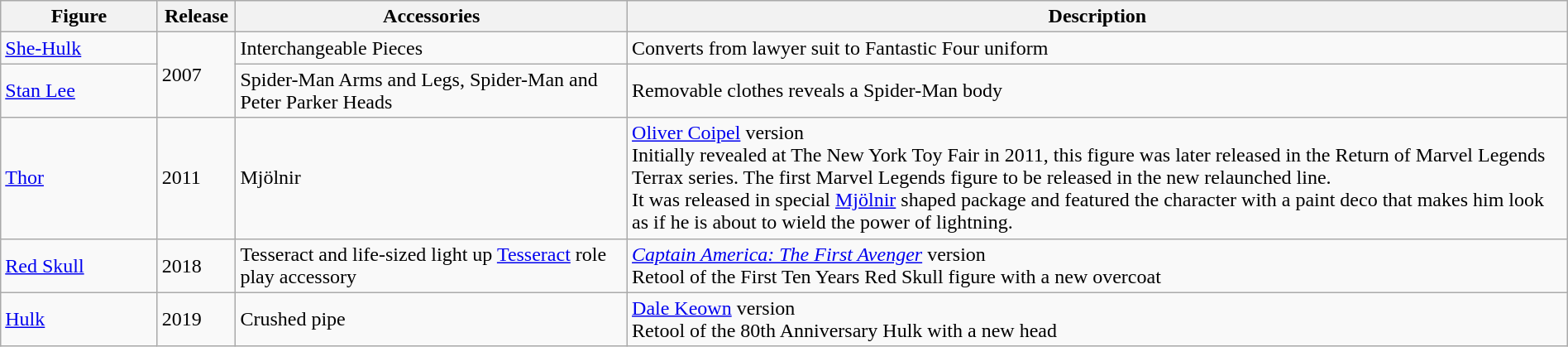<table class="wikitable" style="width:100%;">
<tr>
<th width=10%>Figure</th>
<th width=5%>Release</th>
<th width=25%>Accessories</th>
<th width=60%>Description</th>
</tr>
<tr>
<td><a href='#'>She-Hulk</a></td>
<td rowspan=2>2007</td>
<td>Interchangeable Pieces</td>
<td>Converts from lawyer suit to Fantastic Four uniform</td>
</tr>
<tr>
<td><a href='#'>Stan Lee</a></td>
<td>Spider-Man Arms and Legs, Spider-Man and Peter Parker Heads</td>
<td>Removable clothes reveals a Spider-Man body</td>
</tr>
<tr>
<td><a href='#'>Thor</a></td>
<td>2011</td>
<td>Mjölnir</td>
<td><a href='#'>Oliver Coipel</a> version<br>Initially revealed at The New York Toy Fair in 2011, this figure was later released in the Return of Marvel Legends Terrax series. The first Marvel Legends figure to be released in the new relaunched line.<br>It was released in special <a href='#'>Mjölnir</a> shaped package and featured the character with a paint deco that makes him look as if he is about to wield the power of lightning.</td>
</tr>
<tr>
<td><a href='#'>Red Skull</a></td>
<td>2018</td>
<td>Tesseract and life-sized light up <a href='#'>Tesseract</a> role play accessory</td>
<td><em><a href='#'>Captain America: The First Avenger</a></em> version<br>Retool of the First Ten Years Red Skull figure with a new overcoat</td>
</tr>
<tr>
<td><a href='#'>Hulk</a></td>
<td>2019</td>
<td>Crushed pipe</td>
<td><a href='#'>Dale Keown</a> version<br>Retool of the 80th Anniversary Hulk with a new head</td>
</tr>
</table>
